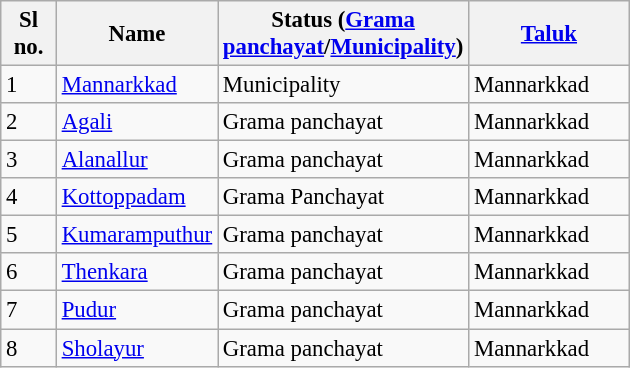<table class="wikitable sortable" style="font-size: 95%;">
<tr>
<th width="30px">Sl no.</th>
<th width="100px">Name</th>
<th width="130px">Status (<a href='#'>Grama panchayat</a>/<a href='#'>Municipality</a>)</th>
<th width="100px"><a href='#'>Taluk</a></th>
</tr>
<tr>
<td>1</td>
<td><a href='#'>Mannarkkad</a></td>
<td>Municipality</td>
<td>Mannarkkad</td>
</tr>
<tr>
<td>2</td>
<td><a href='#'>Agali</a></td>
<td>Grama panchayat</td>
<td>Mannarkkad</td>
</tr>
<tr>
<td>3</td>
<td><a href='#'>Alanallur</a></td>
<td>Grama panchayat</td>
<td>Mannarkkad</td>
</tr>
<tr>
<td>4</td>
<td><a href='#'>Kottoppadam</a></td>
<td>Grama Panchayat</td>
<td>Mannarkkad</td>
</tr>
<tr>
<td>5</td>
<td><a href='#'>Kumaramputhur</a></td>
<td>Grama panchayat</td>
<td>Mannarkkad</td>
</tr>
<tr>
<td>6</td>
<td><a href='#'>Thenkara</a></td>
<td>Grama panchayat</td>
<td>Mannarkkad</td>
</tr>
<tr>
<td>7</td>
<td><a href='#'>Pudur</a></td>
<td>Grama panchayat</td>
<td>Mannarkkad</td>
</tr>
<tr>
<td>8</td>
<td><a href='#'>Sholayur</a></td>
<td>Grama panchayat</td>
<td>Mannarkkad</td>
</tr>
</table>
